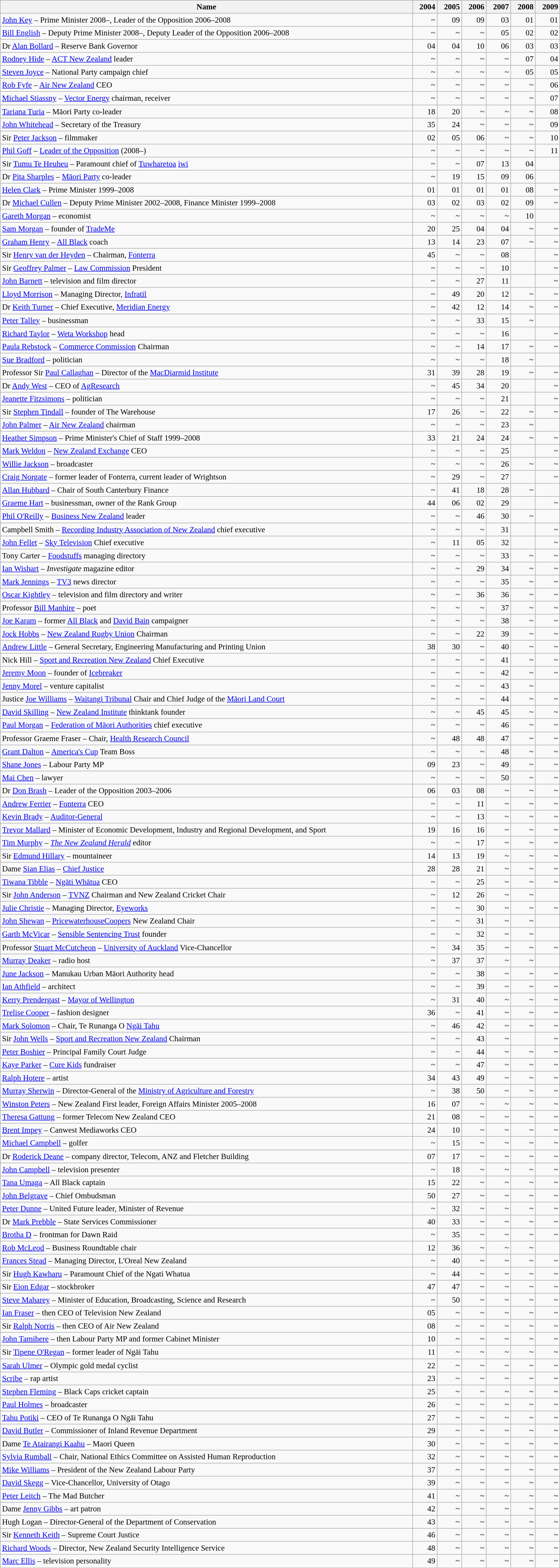<table class="wikitable sortable" width="85%" style="font-size:95%;">
<tr>
<th>Name</th>
<th style="text-align: right;">2004</th>
<th style="text-align: right;">2005</th>
<th style="text-align: right;">2006</th>
<th style="text-align: right;">2007</th>
<th style="text-align: right;">2008</th>
<th style="text-align: right;">2009</th>
</tr>
<tr>
<td><a href='#'>John Key</a> – Prime Minister 2008–, Leader of the Opposition 2006–2008</td>
<td style="text-align: right;">~</td>
<td style="text-align: right;">09</td>
<td style="text-align: right;">09</td>
<td style="text-align: right;">03</td>
<td style="text-align: right;">01</td>
<td style="text-align: right;">01</td>
</tr>
<tr>
<td><a href='#'>Bill English</a> – Deputy Prime Minister 2008–, Deputy Leader of the Opposition 2006–2008</td>
<td style="text-align: right;">~</td>
<td style="text-align: right;">~</td>
<td style="text-align: right;">~</td>
<td style="text-align: right;">05</td>
<td style="text-align: right;">02</td>
<td style="text-align: right;">02</td>
</tr>
<tr>
<td>Dr <a href='#'>Alan Bollard</a> – Reserve Bank Governor</td>
<td style="text-align: right;">04</td>
<td style="text-align: right;">04</td>
<td style="text-align: right;">10</td>
<td style="text-align: right;">06</td>
<td style="text-align: right;">03</td>
<td style="text-align: right;">03</td>
</tr>
<tr>
<td><a href='#'>Rodney Hide</a> – <a href='#'>ACT New Zealand</a> leader</td>
<td style="text-align: right;">~</td>
<td style="text-align: right;">~</td>
<td style="text-align: right;">~</td>
<td style="text-align: right;">~</td>
<td style="text-align: right;">07</td>
<td style="text-align: right;">04</td>
</tr>
<tr>
<td><a href='#'>Steven Joyce</a> – National Party campaign chief</td>
<td style="text-align: right;">~</td>
<td style="text-align: right;">~</td>
<td style="text-align: right;">~</td>
<td style="text-align: right;">~</td>
<td style="text-align: right;">05</td>
<td style="text-align: right;">05</td>
</tr>
<tr>
<td><a href='#'>Rob Fyfe</a> – <a href='#'>Air New Zealand</a> CEO</td>
<td style="text-align: right;">~</td>
<td style="text-align: right;">~</td>
<td style="text-align: right;">~</td>
<td style="text-align: right;">~</td>
<td style="text-align: right;">~</td>
<td style="text-align: right;">06</td>
</tr>
<tr>
<td><a href='#'>Michael Stiassny</a> – <a href='#'>Vector Energy</a> chairman, receiver</td>
<td style="text-align: right;">~</td>
<td style="text-align: right;">~</td>
<td style="text-align: right;">~</td>
<td style="text-align: right;">~</td>
<td style="text-align: right;">~</td>
<td style="text-align: right;">07</td>
</tr>
<tr>
<td><a href='#'>Tariana Turia</a> – Māori Party co-leader</td>
<td style="text-align: right;">18</td>
<td style="text-align: right;">20</td>
<td style="text-align: right;">~</td>
<td style="text-align: right;">~</td>
<td style="text-align: right;">~</td>
<td style="text-align: right;">08</td>
</tr>
<tr>
<td><a href='#'>John Whitehead</a> – Secretary of the Treasury</td>
<td style="text-align: right;">35</td>
<td style="text-align: right;">24</td>
<td style="text-align: right;">~</td>
<td style="text-align: right;">~</td>
<td style="text-align: right;">~</td>
<td style="text-align: right;">09</td>
</tr>
<tr>
<td>Sir <a href='#'>Peter Jackson</a> – filmmaker</td>
<td style="text-align: right;">02</td>
<td style="text-align: right;">05</td>
<td style="text-align: right;">06</td>
<td style="text-align: right;">~</td>
<td style="text-align: right;">~</td>
<td style="text-align: right;">10</td>
</tr>
<tr>
<td><a href='#'>Phil Goff</a> – <a href='#'>Leader of the Opposition</a> (2008–)</td>
<td style="text-align: right;">~</td>
<td style="text-align: right;">~</td>
<td style="text-align: right;">~</td>
<td style="text-align: right;">~</td>
<td style="text-align: right;">~</td>
<td style="text-align: right;">11</td>
</tr>
<tr>
<td>Sir <a href='#'>Tumu Te Heuheu</a> – Paramount chief of <a href='#'>Tuwharetoa</a> <a href='#'>iwi</a></td>
<td style="text-align: right;">~</td>
<td style="text-align: right;">~</td>
<td style="text-align: right;">07</td>
<td style="text-align: right;">13</td>
<td style="text-align: right;">04</td>
<td style="text-align: right;"></td>
</tr>
<tr>
<td>Dr <a href='#'>Pita Sharples</a> – <a href='#'>Māori Party</a> co-leader</td>
<td style="text-align: right;">~</td>
<td style="text-align: right;">19</td>
<td style="text-align: right;">15</td>
<td style="text-align: right;">09</td>
<td style="text-align: right;">06</td>
<td style="text-align: right;"></td>
</tr>
<tr>
<td><a href='#'>Helen Clark</a> – Prime Minister 1999–2008</td>
<td style="text-align: right;">01</td>
<td style="text-align: right;">01</td>
<td style="text-align: right;">01</td>
<td style="text-align: right;">01</td>
<td style="text-align: right;">08</td>
<td style="text-align: right;">~</td>
</tr>
<tr>
<td>Dr <a href='#'>Michael Cullen</a> – Deputy Prime Minister 2002–2008, Finance  Minister 1999–2008</td>
<td style="text-align: right;">03</td>
<td style="text-align: right;">02</td>
<td style="text-align: right;">03</td>
<td style="text-align: right;">02</td>
<td style="text-align: right;">09</td>
<td style="text-align: right;">~</td>
</tr>
<tr>
<td><a href='#'>Gareth Morgan</a> – economist</td>
<td style="text-align: right;">~</td>
<td style="text-align: right;">~</td>
<td style="text-align: right;">~</td>
<td style="text-align: right;">~</td>
<td style="text-align: right;">10</td>
<td style="text-align: right;"></td>
</tr>
<tr>
<td><a href='#'>Sam Morgan</a> – founder of <a href='#'>TradeMe</a></td>
<td style="text-align: right;">20</td>
<td style="text-align: right;">25</td>
<td style="text-align: right;">04</td>
<td style="text-align: right;">04</td>
<td style="text-align: right;">~</td>
<td style="text-align: right;">~</td>
</tr>
<tr>
<td><a href='#'>Graham Henry</a> – <a href='#'>All Black</a> coach</td>
<td style="text-align: right;">13</td>
<td style="text-align: right;">14</td>
<td style="text-align: right;">23</td>
<td style="text-align: right;">07</td>
<td style="text-align: right;">~</td>
<td style="text-align: right;">~</td>
</tr>
<tr>
<td>Sir <a href='#'>Henry van der Heyden</a> – Chairman, <a href='#'>Fonterra</a></td>
<td style="text-align: right;">45</td>
<td style="text-align: right;">~</td>
<td style="text-align: right;">~</td>
<td style="text-align: right;">08</td>
<td style="text-align: right;"></td>
<td style="text-align: right;">~</td>
</tr>
<tr>
<td>Sir <a href='#'>Geoffrey Palmer</a> – <a href='#'>Law Commission</a> President</td>
<td style="text-align: right;">~</td>
<td style="text-align: right;">~</td>
<td style="text-align: right;">~</td>
<td style="text-align: right;">10</td>
<td style="text-align: right;"></td>
<td style="text-align: right;">~</td>
</tr>
<tr>
<td><a href='#'>John Barnett</a> – television and film director</td>
<td style="text-align: right;">~</td>
<td style="text-align: right;">~</td>
<td style="text-align: right;">27</td>
<td style="text-align: right;">11</td>
<td style="text-align: right;"></td>
<td style="text-align: right;">~</td>
</tr>
<tr>
<td><a href='#'>Lloyd Morrison</a> – Managing Director, <a href='#'>Infratil</a></td>
<td style="text-align: right;">~</td>
<td style="text-align: right;">49</td>
<td style="text-align: right;">20</td>
<td style="text-align: right;">12</td>
<td style="text-align: right;">~</td>
<td style="text-align: right;">~</td>
</tr>
<tr>
<td>Dr <a href='#'>Keith Turner</a> – Chief Executive, <a href='#'>Meridian Energy</a></td>
<td style="text-align: right;">~</td>
<td style="text-align: right;">42</td>
<td style="text-align: right;">12</td>
<td style="text-align: right;">14</td>
<td style="text-align: right;">~</td>
<td style="text-align: right;">~</td>
</tr>
<tr>
<td><a href='#'>Peter Talley</a> – businessman</td>
<td style="text-align: right;">~</td>
<td style="text-align: right;">~</td>
<td style="text-align: right;">33</td>
<td style="text-align: right;">15</td>
<td style="text-align: right;">~</td>
<td style="text-align: right;"></td>
</tr>
<tr>
<td><a href='#'>Richard Taylor</a> – <a href='#'>Weta Workshop</a> head</td>
<td style="text-align: right;">~</td>
<td style="text-align: right;">~</td>
<td style="text-align: right;">~</td>
<td style="text-align: right;">16</td>
<td style="text-align: right;"></td>
<td style="text-align: right;">~</td>
</tr>
<tr>
<td><a href='#'>Paula Rebstock</a> – <a href='#'>Commerce Commission</a> Chairman</td>
<td style="text-align: right;">~</td>
<td style="text-align: right;">~</td>
<td style="text-align: right;">14</td>
<td style="text-align: right;">17</td>
<td style="text-align: right;">~</td>
<td style="text-align: right;">~</td>
</tr>
<tr>
<td><a href='#'>Sue Bradford</a> – politician</td>
<td style="text-align: right;">~</td>
<td style="text-align: right;">~</td>
<td style="text-align: right;">~</td>
<td style="text-align: right;">18</td>
<td style="text-align: right;">~</td>
<td style="text-align: right;"></td>
</tr>
<tr>
<td>Professor Sir <a href='#'>Paul Callaghan</a> – Director of the <a href='#'>MacDiarmid Institute</a></td>
<td style="text-align: right;">31</td>
<td style="text-align: right;">39</td>
<td style="text-align: right;">28</td>
<td style="text-align: right;">19</td>
<td style="text-align: right;">~</td>
<td style="text-align: right;">~</td>
</tr>
<tr>
<td>Dr <a href='#'>Andy West</a> – CEO of <a href='#'>AgResearch</a></td>
<td style="text-align: right;">~</td>
<td style="text-align: right;">45</td>
<td style="text-align: right;">34</td>
<td style="text-align: right;">20</td>
<td style="text-align: right;"></td>
<td style="text-align: right;">~</td>
</tr>
<tr>
<td><a href='#'>Jeanette Fitzsimons</a> – politician</td>
<td style="text-align: right;">~</td>
<td style="text-align: right;">~</td>
<td style="text-align: right;">~</td>
<td style="text-align: right;">21</td>
<td style="text-align: right;"></td>
<td style="text-align: right;">~</td>
</tr>
<tr>
<td>Sir <a href='#'>Stephen Tindall</a> – founder of The Warehouse</td>
<td style="text-align: right;">17</td>
<td style="text-align: right;">26</td>
<td style="text-align: right;">~</td>
<td style="text-align: right;">22</td>
<td style="text-align: right;">~</td>
<td style="text-align: right;">~</td>
</tr>
<tr>
<td><a href='#'>John Palmer</a> – <a href='#'>Air New Zealand</a> chairman</td>
<td style="text-align: right;">~</td>
<td style="text-align: right;">~</td>
<td style="text-align: right;">~</td>
<td style="text-align: right;">23</td>
<td style="text-align: right;">~</td>
<td style="text-align: right;"></td>
</tr>
<tr>
<td><a href='#'>Heather Simpson</a> – Prime Minister's Chief of Staff 1999–2008</td>
<td style="text-align: right;">33</td>
<td style="text-align: right;">21</td>
<td style="text-align: right;">24</td>
<td style="text-align: right;">24</td>
<td style="text-align: right;">~</td>
<td style="text-align: right;">~</td>
</tr>
<tr>
<td><a href='#'>Mark Weldon</a> – <a href='#'>New Zealand Exchange</a> CEO</td>
<td style="text-align: right;">~</td>
<td style="text-align: right;">~</td>
<td style="text-align: right;">~</td>
<td style="text-align: right;">25</td>
<td style="text-align: right;"></td>
<td style="text-align: right;">~</td>
</tr>
<tr>
<td><a href='#'>Willie Jackson</a> – broadcaster</td>
<td style="text-align: right;">~</td>
<td style="text-align: right;">~</td>
<td style="text-align: right;">~</td>
<td style="text-align: right;">26</td>
<td style="text-align: right;">~</td>
<td style="text-align: right;">~</td>
</tr>
<tr>
<td><a href='#'>Craig Norgate</a> – former leader of Fonterra, current  leader of Wrightson</td>
<td style="text-align: right;">~</td>
<td style="text-align: right;">29</td>
<td style="text-align: right;">~</td>
<td style="text-align: right;">27</td>
<td style="text-align: right;"></td>
<td style="text-align: right;">~</td>
</tr>
<tr>
<td><a href='#'>Allan Hubbard</a> – Chair of South Canterbury Finance</td>
<td style="text-align: right;">~</td>
<td style="text-align: right;">41</td>
<td style="text-align: right;">18</td>
<td style="text-align: right;">28</td>
<td style="text-align: right;">~</td>
<td style="text-align: right;"></td>
</tr>
<tr>
<td><a href='#'>Graeme Hart</a> – businessman, owner of the Rank Group</td>
<td style="text-align: right;">44</td>
<td style="text-align: right;">06</td>
<td style="text-align: right;">02</td>
<td style="text-align: right;">29</td>
<td style="text-align: right;"></td>
<td style="text-align: right;">~</td>
</tr>
<tr>
<td><a href='#'>Phil O'Reilly</a> – <a href='#'>Business New Zealand</a> leader</td>
<td style="text-align: right;">~</td>
<td style="text-align: right;">~</td>
<td style="text-align: right;">46</td>
<td style="text-align: right;">30</td>
<td style="text-align: right;">~</td>
<td style="text-align: right;"></td>
</tr>
<tr>
<td>Campbell Smith – <a href='#'>Recording Industry Association of New Zealand</a> chief executive</td>
<td style="text-align: right;">~</td>
<td style="text-align: right;">~</td>
<td style="text-align: right;">~</td>
<td style="text-align: right;">31</td>
<td style="text-align: right;"></td>
<td style="text-align: right;">~</td>
</tr>
<tr>
<td><a href='#'>John Fellet</a> – <a href='#'>Sky Television</a> Chief executive</td>
<td style="text-align: right;">~</td>
<td style="text-align: right;">11</td>
<td style="text-align: right;">05</td>
<td style="text-align: right;">32</td>
<td style="text-align: right;"></td>
<td style="text-align: right;">~</td>
</tr>
<tr>
<td>Tony Carter – <a href='#'>Foodstuffs</a> managing directory</td>
<td style="text-align: right;">~</td>
<td style="text-align: right;">~</td>
<td style="text-align: right;">~</td>
<td style="text-align: right;">33</td>
<td style="text-align: right;">~</td>
<td style="text-align: right;">~</td>
</tr>
<tr>
<td><a href='#'>Ian Wishart</a> – <em>Investigate</em> magazine editor</td>
<td style="text-align: right;">~</td>
<td style="text-align: right;">~</td>
<td style="text-align: right;">29</td>
<td style="text-align: right;">34</td>
<td style="text-align: right;">~</td>
<td style="text-align: right;">~</td>
</tr>
<tr>
<td><a href='#'>Mark Jennings</a> – <a href='#'>TV3</a> news director</td>
<td style="text-align: right;">~</td>
<td style="text-align: right;">~</td>
<td style="text-align: right;">~</td>
<td style="text-align: right;">35</td>
<td style="text-align: right;">~</td>
<td style="text-align: right;">~</td>
</tr>
<tr>
<td><a href='#'>Oscar Kightley</a> – television and film directory and writer</td>
<td style="text-align: right;">~</td>
<td style="text-align: right;">~</td>
<td style="text-align: right;">36</td>
<td style="text-align: right;">36</td>
<td style="text-align: right;">~</td>
<td style="text-align: right;">~</td>
</tr>
<tr>
<td>Professor <a href='#'>Bill Manhire</a> – poet</td>
<td style="text-align: right;">~</td>
<td style="text-align: right;">~</td>
<td style="text-align: right;">~</td>
<td style="text-align: right;">37</td>
<td style="text-align: right;">~</td>
<td style="text-align: right;">~</td>
</tr>
<tr>
<td><a href='#'>Joe Karam</a> – former <a href='#'>All Black</a> and <a href='#'>David Bain</a> campaigner</td>
<td style="text-align: right;">~</td>
<td style="text-align: right;">~</td>
<td style="text-align: right;">~</td>
<td style="text-align: right;">38</td>
<td style="text-align: right;">~</td>
<td style="text-align: right;">~</td>
</tr>
<tr>
<td><a href='#'>Jock Hobbs</a> – <a href='#'>New Zealand Rugby Union</a> Chairman</td>
<td style="text-align: right;">~</td>
<td style="text-align: right;">~</td>
<td style="text-align: right;">22</td>
<td style="text-align: right;">39</td>
<td style="text-align: right;">~</td>
<td style="text-align: right;">~</td>
</tr>
<tr>
<td><a href='#'>Andrew Little</a> – General Secretary, Engineering  Manufacturing and Printing Union</td>
<td style="text-align: right;">38</td>
<td style="text-align: right;">30</td>
<td style="text-align: right;">~</td>
<td style="text-align: right;">40</td>
<td style="text-align: right;">~</td>
<td style="text-align: right;">~</td>
</tr>
<tr>
<td>Nick Hill – <a href='#'>Sport and Recreation New Zealand</a> Chief Executive</td>
<td style="text-align: right;">~</td>
<td style="text-align: right;">~</td>
<td style="text-align: right;">~</td>
<td style="text-align: right;">41</td>
<td style="text-align: right;">~</td>
<td style="text-align: right;">~</td>
</tr>
<tr>
<td><a href='#'>Jeremy Moon</a> – founder of <a href='#'>Icebreaker</a></td>
<td style="text-align: right;">~</td>
<td style="text-align: right;">~</td>
<td style="text-align: right;">~</td>
<td style="text-align: right;">42</td>
<td style="text-align: right;">~</td>
<td style="text-align: right;">~</td>
</tr>
<tr>
<td><a href='#'>Jenny Morel</a> – venture capitalist</td>
<td style="text-align: right;">~</td>
<td style="text-align: right;">~</td>
<td style="text-align: right;">~</td>
<td style="text-align: right;">43</td>
<td style="text-align: right;">~</td>
<td style="text-align: right;"></td>
</tr>
<tr>
<td>Justice <a href='#'>Joe Williams</a> – <a href='#'>Waitangi Tribunal</a> Chair and Chief Judge of the <a href='#'>Māori Land Court</a></td>
<td style="text-align: right;">~</td>
<td style="text-align: right;">~</td>
<td style="text-align: right;">~</td>
<td style="text-align: right;">44</td>
<td style="text-align: right;">~</td>
<td style="text-align: right;">~</td>
</tr>
<tr>
<td><a href='#'>David Skilling</a> – <a href='#'>New Zealand Institute</a> thinktank founder</td>
<td style="text-align: right;">~</td>
<td style="text-align: right;">~</td>
<td style="text-align: right;">45</td>
<td style="text-align: right;">45</td>
<td style="text-align: right;">~</td>
<td style="text-align: right;">~</td>
</tr>
<tr>
<td><a href='#'>Paul Morgan</a> – <a href='#'>Federation of Māori Authorities</a> chief executive</td>
<td style="text-align: right;">~</td>
<td style="text-align: right;">~</td>
<td style="text-align: right;">~</td>
<td style="text-align: right;">46</td>
<td style="text-align: right;">~</td>
<td style="text-align: right;">~</td>
</tr>
<tr>
<td>Professor Graeme Fraser – Chair, <a href='#'>Health Research Council</a></td>
<td style="text-align: right;">~</td>
<td style="text-align: right;">48</td>
<td style="text-align: right;">48</td>
<td style="text-align: right;">47</td>
<td style="text-align: right;">~</td>
<td style="text-align: right;">~</td>
</tr>
<tr>
<td><a href='#'>Grant Dalton</a> – <a href='#'>America's Cup</a> Team Boss</td>
<td style="text-align: right;">~</td>
<td style="text-align: right;">~</td>
<td style="text-align: right;">~</td>
<td style="text-align: right;">48</td>
<td style="text-align: right;">~</td>
<td style="text-align: right;">~</td>
</tr>
<tr>
<td><a href='#'>Shane Jones</a> – Labour Party MP</td>
<td style="text-align: right;">09</td>
<td style="text-align: right;">23</td>
<td style="text-align: right;">~</td>
<td style="text-align: right;">49</td>
<td style="text-align: right;">~</td>
<td style="text-align: right;">~</td>
</tr>
<tr>
<td><a href='#'>Mai Chen</a> – lawyer</td>
<td style="text-align: right;">~</td>
<td style="text-align: right;">~</td>
<td style="text-align: right;">~</td>
<td style="text-align: right;">50</td>
<td style="text-align: right;">~</td>
<td style="text-align: right;">~</td>
</tr>
<tr>
<td>Dr <a href='#'>Don Brash</a> – Leader of the Opposition 2003–2006</td>
<td style="text-align: right;">06</td>
<td style="text-align: right;">03</td>
<td style="text-align: right;">08</td>
<td style="text-align: right;">~</td>
<td style="text-align: right;">~</td>
<td style="text-align: right;">~</td>
</tr>
<tr>
<td><a href='#'>Andrew Ferrier</a> – <a href='#'>Fonterra</a> CEO</td>
<td style="text-align: right;">~</td>
<td style="text-align: right;">~</td>
<td style="text-align: right;">11</td>
<td style="text-align: right;">~</td>
<td style="text-align: right;">~</td>
<td style="text-align: right;">~</td>
</tr>
<tr>
<td><a href='#'>Kevin Brady</a> – <a href='#'>Auditor-General</a></td>
<td style="text-align: right;">~</td>
<td style="text-align: right;">~</td>
<td style="text-align: right;">13</td>
<td style="text-align: right;">~</td>
<td style="text-align: right;">~</td>
<td style="text-align: right;">~</td>
</tr>
<tr>
<td><a href='#'>Trevor Mallard</a> – Minister of Economic Development,  Industry and Regional Development, and Sport</td>
<td style="text-align: right;">19</td>
<td style="text-align: right;">16</td>
<td style="text-align: right;">16</td>
<td style="text-align: right;">~</td>
<td style="text-align: right;">~</td>
<td style="text-align: right;">~</td>
</tr>
<tr>
<td><a href='#'>Tim Murphy</a> – <em><a href='#'>The New Zealand Herald</a></em> editor</td>
<td style="text-align: right;">~</td>
<td style="text-align: right;">~</td>
<td style="text-align: right;">17</td>
<td style="text-align: right;">~</td>
<td style="text-align: right;">~</td>
<td style="text-align: right;">~</td>
</tr>
<tr>
<td>Sir <a href='#'>Edmund Hillary</a> – mountaineer</td>
<td style="text-align: right;">14</td>
<td style="text-align: right;">13</td>
<td style="text-align: right;">19</td>
<td style="text-align: right;">~</td>
<td style="text-align: right;">~</td>
<td style="text-align: right;">~</td>
</tr>
<tr>
<td>Dame <a href='#'>Sian Elias</a> – <a href='#'>Chief Justice</a></td>
<td style="text-align: right;">28</td>
<td style="text-align: right;">28</td>
<td style="text-align: right;">21</td>
<td style="text-align: right;">~</td>
<td style="text-align: right;">~</td>
<td style="text-align: right;">~</td>
</tr>
<tr>
<td><a href='#'>Tiwana Tibble</a> – <a href='#'>Ngāti Whātua</a> CEO</td>
<td style="text-align: right;">~</td>
<td style="text-align: right;">~</td>
<td style="text-align: right;">25</td>
<td style="text-align: right;">~</td>
<td style="text-align: right;">~</td>
<td style="text-align: right;">~</td>
</tr>
<tr>
<td>Sir <a href='#'>John Anderson</a> – <a href='#'>TVNZ</a> Chairman and New Zealand Cricket Chair</td>
<td style="text-align: right;">~</td>
<td style="text-align: right;">12</td>
<td style="text-align: right;">26</td>
<td style="text-align: right;">~</td>
<td style="text-align: right;">~</td>
<td style="text-align: right;"></td>
</tr>
<tr>
<td><a href='#'>Julie Christie</a> – Managing Director, <a href='#'>Eyeworks</a></td>
<td style="text-align: right;">~</td>
<td style="text-align: right;">~</td>
<td style="text-align: right;">30</td>
<td style="text-align: right;">~</td>
<td style="text-align: right;">~</td>
<td style="text-align: right;">~</td>
</tr>
<tr>
<td><a href='#'>John Shewan</a> – <a href='#'>PricewaterhouseCoopers</a> New Zealand Chair</td>
<td style="text-align: right;">~</td>
<td style="text-align: right;">~</td>
<td style="text-align: right;">31</td>
<td style="text-align: right;">~</td>
<td style="text-align: right;">~</td>
<td style="text-align: right;"></td>
</tr>
<tr>
<td><a href='#'>Garth McVicar</a> – <a href='#'>Sensible Sentencing Trust</a> founder</td>
<td style="text-align: right;">~</td>
<td style="text-align: right;">~</td>
<td style="text-align: right;">32</td>
<td style="text-align: right;">~</td>
<td style="text-align: right;">~</td>
<td style="text-align: right;"></td>
</tr>
<tr>
<td>Professor <a href='#'>Stuart McCutcheon</a> – <a href='#'>University of Auckland</a> Vice-Chancellor</td>
<td style="text-align: right;">~</td>
<td style="text-align: right;">34</td>
<td style="text-align: right;">35</td>
<td style="text-align: right;">~</td>
<td style="text-align: right;">~</td>
<td style="text-align: right;">~</td>
</tr>
<tr>
<td><a href='#'>Murray Deaker</a> – radio host</td>
<td style="text-align: right;">~</td>
<td style="text-align: right;">37</td>
<td style="text-align: right;">37</td>
<td style="text-align: right;">~</td>
<td style="text-align: right;">~</td>
<td style="text-align: right;"></td>
</tr>
<tr>
<td><a href='#'>June Jackson</a> – Manukau Urban Māori Authority head</td>
<td style="text-align: right;">~</td>
<td style="text-align: right;">~</td>
<td style="text-align: right;">38</td>
<td style="text-align: right;">~</td>
<td style="text-align: right;">~</td>
<td style="text-align: right;">~</td>
</tr>
<tr>
<td><a href='#'>Ian Athfield</a> – architect</td>
<td style="text-align: right;">~</td>
<td style="text-align: right;">~</td>
<td style="text-align: right;">39</td>
<td style="text-align: right;">~</td>
<td style="text-align: right;">~</td>
<td style="text-align: right;">~</td>
</tr>
<tr>
<td><a href='#'>Kerry Prendergast</a> – <a href='#'>Mayor of Wellington</a></td>
<td style="text-align: right;">~</td>
<td style="text-align: right;">31</td>
<td style="text-align: right;">40</td>
<td style="text-align: right;">~</td>
<td style="text-align: right;">~</td>
<td style="text-align: right;">~</td>
</tr>
<tr>
<td><a href='#'>Trelise Cooper</a> – fashion designer</td>
<td style="text-align: right;">36</td>
<td style="text-align: right;">~</td>
<td style="text-align: right;">41</td>
<td style="text-align: right;">~</td>
<td style="text-align: right;">~</td>
<td style="text-align: right;">~</td>
</tr>
<tr>
<td><a href='#'>Mark Solomon</a> – Chair, Te Runanga O <a href='#'>Ngāi Tahu</a></td>
<td style="text-align: right;">~</td>
<td style="text-align: right;">46</td>
<td style="text-align: right;">42</td>
<td style="text-align: right;">~</td>
<td style="text-align: right;">~</td>
<td style="text-align: right;">~</td>
</tr>
<tr>
<td>Sir <a href='#'>John Wells</a> – <a href='#'>Sport and Recreation New Zealand</a> Chairman</td>
<td style="text-align: right;">~</td>
<td style="text-align: right;">~</td>
<td style="text-align: right;">43</td>
<td style="text-align: right;">~</td>
<td style="text-align: right;"></td>
<td style="text-align: right;">~</td>
</tr>
<tr>
<td><a href='#'>Peter Boshier</a> – Principal Family Court Judge</td>
<td style="text-align: right;">~</td>
<td style="text-align: right;">~</td>
<td style="text-align: right;">44</td>
<td style="text-align: right;">~</td>
<td style="text-align: right;">~</td>
<td style="text-align: right;">~</td>
</tr>
<tr>
<td><a href='#'>Kaye Parker</a> – <a href='#'>Cure Kids</a> fundraiser</td>
<td style="text-align: right;">~</td>
<td style="text-align: right;">~</td>
<td style="text-align: right;">47</td>
<td style="text-align: right;">~</td>
<td style="text-align: right;">~</td>
<td style="text-align: right;">~</td>
</tr>
<tr>
<td><a href='#'>Ralph Hotere</a> – artist</td>
<td style="text-align: right;">34</td>
<td style="text-align: right;">43</td>
<td style="text-align: right;">49</td>
<td style="text-align: right;">~</td>
<td style="text-align: right;">~</td>
<td style="text-align: right;">~</td>
</tr>
<tr>
<td><a href='#'>Murray Sherwin</a> – Director-General of the <a href='#'>Ministry of Agriculture and Forestry</a></td>
<td style="text-align: right;">~</td>
<td style="text-align: right;">38</td>
<td style="text-align: right;">50</td>
<td style="text-align: right;">~</td>
<td style="text-align: right;">~</td>
<td style="text-align: right;">~</td>
</tr>
<tr>
<td><a href='#'>Winston Peters</a> – New Zealand First leader, Foreign  Affairs Minister 2005–2008</td>
<td style="text-align: right;">16</td>
<td style="text-align: right;">07</td>
<td style="text-align: right;">~</td>
<td style="text-align: right;">~</td>
<td style="text-align: right;">~</td>
<td style="text-align: right;">~</td>
</tr>
<tr>
<td><a href='#'>Theresa Gattung</a> – former Telecom New Zealand CEO</td>
<td style="text-align: right;">21</td>
<td style="text-align: right;">08</td>
<td style="text-align: right;">~</td>
<td style="text-align: right;">~</td>
<td style="text-align: right;">~</td>
<td style="text-align: right;">~</td>
</tr>
<tr>
<td><a href='#'>Brent Impey</a> – Canwest Mediaworks CEO</td>
<td style="text-align: right;">24</td>
<td style="text-align: right;">10</td>
<td style="text-align: right;">~</td>
<td style="text-align: right;">~</td>
<td style="text-align: right;">~</td>
<td style="text-align: right;">~</td>
</tr>
<tr>
<td><a href='#'>Michael Campbell</a> – golfer</td>
<td style="text-align: right;">~</td>
<td style="text-align: right;">15</td>
<td style="text-align: right;">~</td>
<td style="text-align: right;">~</td>
<td style="text-align: right;">~</td>
<td style="text-align: right;">~</td>
</tr>
<tr>
<td>Dr <a href='#'>Roderick Deane</a> – company director, Telecom, ANZ  and Fletcher Building</td>
<td style="text-align: right;">07</td>
<td style="text-align: right;">17</td>
<td style="text-align: right;">~</td>
<td style="text-align: right;">~</td>
<td style="text-align: right;">~</td>
<td style="text-align: right;">~</td>
</tr>
<tr>
<td><a href='#'>John Campbell</a> – television presenter</td>
<td style="text-align: right;">~</td>
<td style="text-align: right;">18</td>
<td style="text-align: right;">~</td>
<td style="text-align: right;">~</td>
<td style="text-align: right;">~</td>
<td style="text-align: right;">~</td>
</tr>
<tr>
<td><a href='#'>Tana Umaga</a> – All Black captain</td>
<td style="text-align: right;">15</td>
<td style="text-align: right;">22</td>
<td style="text-align: right;">~</td>
<td style="text-align: right;">~</td>
<td style="text-align: right;">~</td>
<td style="text-align: right;">~</td>
</tr>
<tr>
<td><a href='#'>John Belgrave</a> – Chief Ombudsman</td>
<td style="text-align: right;">50</td>
<td style="text-align: right;">27</td>
<td style="text-align: right;">~</td>
<td style="text-align: right;">~</td>
<td style="text-align: right;">~</td>
<td style="text-align: right;">~</td>
</tr>
<tr>
<td><a href='#'>Peter Dunne</a> – United Future leader, Minister of  Revenue</td>
<td style="text-align: right;">~</td>
<td style="text-align: right;">32</td>
<td style="text-align: right;">~</td>
<td style="text-align: right;">~</td>
<td style="text-align: right;">~</td>
<td style="text-align: right;">~</td>
</tr>
<tr>
<td>Dr <a href='#'>Mark Prebble</a> – State Services Commissioner</td>
<td style="text-align: right;">40</td>
<td style="text-align: right;">33</td>
<td style="text-align: right;">~</td>
<td style="text-align: right;">~</td>
<td style="text-align: right;">~</td>
<td style="text-align: right;">~</td>
</tr>
<tr>
<td><a href='#'>Brotha D</a> – frontman for Dawn Raid</td>
<td style="text-align: right;">~</td>
<td style="text-align: right;">35</td>
<td style="text-align: right;">~</td>
<td style="text-align: right;">~</td>
<td style="text-align: right;">~</td>
<td style="text-align: right;">~</td>
</tr>
<tr>
<td><a href='#'>Rob McLeod</a> – Business Roundtable chair</td>
<td style="text-align: right;">12</td>
<td style="text-align: right;">36</td>
<td style="text-align: right;">~</td>
<td style="text-align: right;">~</td>
<td style="text-align: right;">~</td>
<td style="text-align: right;"></td>
</tr>
<tr>
<td><a href='#'>Frances Stead</a> – Managing Director, L'Oreal New  Zealand</td>
<td style="text-align: right;">~</td>
<td style="text-align: right;">40</td>
<td style="text-align: right;">~</td>
<td style="text-align: right;">~</td>
<td style="text-align: right;">~</td>
<td style="text-align: right;">~</td>
</tr>
<tr>
<td>Sir <a href='#'>Hugh Kawharu</a> – Paramount Chief of the Ngati  Whatua</td>
<td style="text-align: right;">~</td>
<td style="text-align: right;">44</td>
<td style="text-align: right;">~</td>
<td style="text-align: right;">~</td>
<td style="text-align: right;">~</td>
<td style="text-align: right;">~</td>
</tr>
<tr>
<td>Sir <a href='#'>Eion Edgar</a> – stockbroker</td>
<td style="text-align: right;">47</td>
<td style="text-align: right;">47</td>
<td style="text-align: right;">~</td>
<td style="text-align: right;">~</td>
<td style="text-align: right;">~</td>
<td style="text-align: right;">~</td>
</tr>
<tr>
<td><a href='#'>Steve Maharey</a> – Minister of Education, Broadcasting,  Science and Research</td>
<td style="text-align: right;">~</td>
<td style="text-align: right;">50</td>
<td style="text-align: right;">~</td>
<td style="text-align: right;">~</td>
<td style="text-align: right;">~</td>
<td style="text-align: right;">~</td>
</tr>
<tr>
<td><a href='#'>Ian Fraser</a> – then CEO of Television New Zealand</td>
<td style="text-align: right;">05</td>
<td style="text-align: right;">~</td>
<td style="text-align: right;">~</td>
<td style="text-align: right;">~</td>
<td style="text-align: right;">~</td>
<td style="text-align: right;">~</td>
</tr>
<tr>
<td>Sir <a href='#'>Ralph Norris</a> – then CEO of Air New Zealand</td>
<td style="text-align: right;">08</td>
<td style="text-align: right;">~</td>
<td style="text-align: right;">~</td>
<td style="text-align: right;">~</td>
<td style="text-align: right;">~</td>
<td style="text-align: right;">~</td>
</tr>
<tr>
<td><a href='#'>John Tamihere</a> – then Labour Party MP and former Cabinet Minister</td>
<td style="text-align: right;">10</td>
<td style="text-align: right;">~</td>
<td style="text-align: right;">~</td>
<td style="text-align: right;">~</td>
<td style="text-align: right;">~</td>
<td style="text-align: right;">~</td>
</tr>
<tr>
<td>Sir <a href='#'>Tipene O'Regan</a> – former leader of Ngāi Tahu</td>
<td style="text-align: right;">11</td>
<td style="text-align: right;">~</td>
<td style="text-align: right;">~</td>
<td style="text-align: right;">~</td>
<td style="text-align: right;">~</td>
<td style="text-align: right;">~</td>
</tr>
<tr>
<td><a href='#'>Sarah Ulmer</a> – Olympic gold medal cyclist</td>
<td style="text-align: right;">22</td>
<td style="text-align: right;">~</td>
<td style="text-align: right;">~</td>
<td style="text-align: right;">~</td>
<td style="text-align: right;">~</td>
<td style="text-align: right;">~</td>
</tr>
<tr>
<td><a href='#'>Scribe</a> – rap artist</td>
<td style="text-align: right;">23</td>
<td style="text-align: right;">~</td>
<td style="text-align: right;">~</td>
<td style="text-align: right;">~</td>
<td style="text-align: right;">~</td>
<td style="text-align: right;">~</td>
</tr>
<tr>
<td><a href='#'>Stephen Fleming</a> – Black Caps cricket captain</td>
<td style="text-align: right;">25</td>
<td style="text-align: right;">~</td>
<td style="text-align: right;">~</td>
<td style="text-align: right;">~</td>
<td style="text-align: right;">~</td>
<td style="text-align: right;">~</td>
</tr>
<tr>
<td><a href='#'>Paul Holmes</a> – broadcaster</td>
<td style="text-align: right;">26</td>
<td style="text-align: right;">~</td>
<td style="text-align: right;">~</td>
<td style="text-align: right;">~</td>
<td style="text-align: right;">~</td>
<td style="text-align: right;">~</td>
</tr>
<tr>
<td><a href='#'>Tahu Potiki</a> – CEO of Te Runanga O Ngāi Tahu</td>
<td style="text-align: right;">27</td>
<td style="text-align: right;">~</td>
<td style="text-align: right;">~</td>
<td style="text-align: right;">~</td>
<td style="text-align: right;">~</td>
<td style="text-align: right;">~</td>
</tr>
<tr>
<td><a href='#'>David Butler</a> – Commissioner of Inland Revenue Department</td>
<td style="text-align: right;">29</td>
<td style="text-align: right;">~</td>
<td style="text-align: right;">~</td>
<td style="text-align: right;">~</td>
<td style="text-align: right;">~</td>
<td style="text-align: right;">~</td>
</tr>
<tr>
<td>Dame <a href='#'>Te Atairangi Kaahu</a> – Maori Queen</td>
<td style="text-align: right;">30</td>
<td style="text-align: right;">~</td>
<td style="text-align: right;">~</td>
<td style="text-align: right;">~</td>
<td style="text-align: right;">~</td>
<td style="text-align: right;">~</td>
</tr>
<tr>
<td><a href='#'>Sylvia Rumball</a> – Chair, National Ethics Committee on Assisted Human Reproduction</td>
<td style="text-align: right;">32</td>
<td style="text-align: right;">~</td>
<td style="text-align: right;">~</td>
<td style="text-align: right;">~</td>
<td style="text-align: right;">~</td>
<td style="text-align: right;">~</td>
</tr>
<tr>
<td><a href='#'>Mike Williams</a> – President of the New Zealand Labour Party</td>
<td style="text-align: right;">37</td>
<td style="text-align: right;">~</td>
<td style="text-align: right;">~</td>
<td style="text-align: right;">~</td>
<td style="text-align: right;">~</td>
<td style="text-align: right;">~</td>
</tr>
<tr>
<td><a href='#'>David Skegg</a> – Vice-Chancellor, University of Otago</td>
<td style="text-align: right;">39</td>
<td style="text-align: right;">~</td>
<td style="text-align: right;">~</td>
<td style="text-align: right;">~</td>
<td style="text-align: right;">~</td>
<td style="text-align: right;">~</td>
</tr>
<tr>
<td><a href='#'>Peter Leitch</a> – The Mad Butcher</td>
<td style="text-align: right;">41</td>
<td style="text-align: right;">~</td>
<td style="text-align: right;">~</td>
<td style="text-align: right;">~</td>
<td style="text-align: right;">~</td>
<td style="text-align: right;">~</td>
</tr>
<tr>
<td>Dame <a href='#'>Jenny Gibbs</a> – art patron</td>
<td style="text-align: right;">42</td>
<td style="text-align: right;">~</td>
<td style="text-align: right;">~</td>
<td style="text-align: right;">~</td>
<td style="text-align: right;">~</td>
<td style="text-align: right;">~</td>
</tr>
<tr>
<td>Hugh Logan – Director-General of the Department of Conservation</td>
<td style="text-align: right;">43</td>
<td style="text-align: right;">~</td>
<td style="text-align: right;">~</td>
<td style="text-align: right;">~</td>
<td style="text-align: right;">~</td>
<td style="text-align: right;">~</td>
</tr>
<tr>
<td>Sir <a href='#'>Kenneth Keith</a> – Supreme Court Justice</td>
<td style="text-align: right;">46</td>
<td style="text-align: right;">~</td>
<td style="text-align: right;">~</td>
<td style="text-align: right;">~</td>
<td style="text-align: right;">~</td>
<td style="text-align: right;">~</td>
</tr>
<tr>
<td><a href='#'>Richard Woods</a> – Director, New Zealand Security Intelligence Service</td>
<td style="text-align: right;">48</td>
<td style="text-align: right;">~</td>
<td style="text-align: right;">~</td>
<td style="text-align: right;">~</td>
<td style="text-align: right;">~</td>
<td style="text-align: right;">~</td>
</tr>
<tr>
<td><a href='#'>Marc Ellis</a> – television personality</td>
<td style="text-align: right;">49</td>
<td style="text-align: right;">~</td>
<td style="text-align: right;">~</td>
<td style="text-align: right;">~</td>
<td style="text-align: right;">~</td>
<td style="text-align: right;">~</td>
</tr>
</table>
